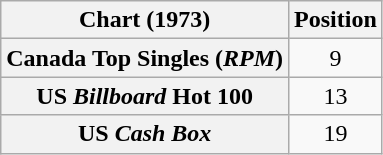<table class="wikitable sortable plainrowheaders" style="text-align:center">
<tr>
<th scope="col">Chart (1973)</th>
<th scope="col">Position</th>
</tr>
<tr>
<th scope="row">Canada Top Singles (<em>RPM</em>)</th>
<td>9</td>
</tr>
<tr>
<th scope="row">US <em>Billboard</em> Hot 100</th>
<td>13</td>
</tr>
<tr>
<th scope="row">US <em>Cash Box</em></th>
<td>19</td>
</tr>
</table>
